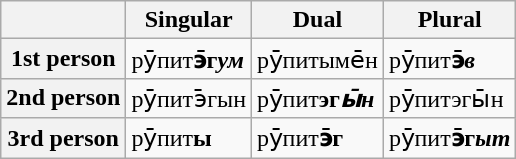<table class="wikitable">
<tr>
<th></th>
<th>Singular</th>
<th>Dual</th>
<th>Plural</th>
</tr>
<tr>
<th>1st person</th>
<td>рӯпит<strong>э̄г<strong><em>ум<em></td>
<td>рӯпит</strong>ы</em></strong>ме̄н</em></td>
<td>рӯпит<strong>э̄<strong><em>в<em></td>
</tr>
<tr>
<th>2nd person</th>
<td>рӯпит</strong>э̄г</em></strong>ын</em></td>
<td>рӯпит<strong>эг<strong><em>ы̄н<em></td>
<td>рӯпит</strong>эг</em></strong>ы̄н</em></td>
</tr>
<tr>
<th>3rd person</th>
<td>рӯпит<strong>ы</strong></td>
<td>рӯпит<strong>э̄г</strong></td>
<td>рӯпит<strong>э̄г<strong><em>ыт<em></td>
</tr>
</table>
